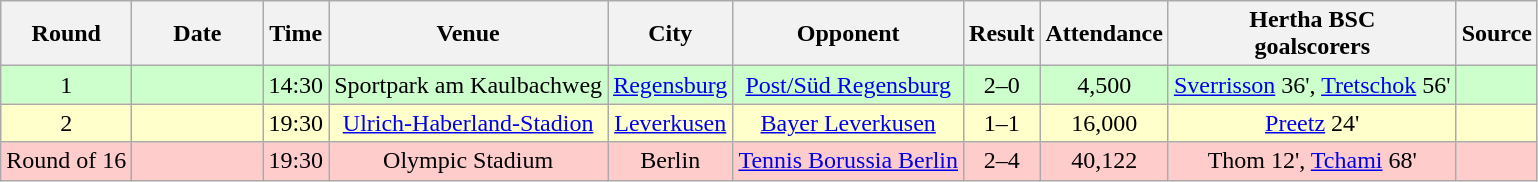<table class="wikitable" style="text-align: center;">
<tr>
<th>Round</th>
<th style="width:80px">Date</th>
<th>Time</th>
<th>Venue</th>
<th>City</th>
<th>Opponent</th>
<th>Result</th>
<th>Attendance</th>
<th>Hertha BSC<br>goalscorers</th>
<th>Source</th>
</tr>
<tr style="background:#cfc;">
<td>1</td>
<td></td>
<td>14:30</td>
<td>Sportpark am Kaulbachweg</td>
<td><a href='#'>Regensburg</a></td>
<td><a href='#'>Post/Süd Regensburg</a></td>
<td>2–0</td>
<td>4,500</td>
<td><a href='#'>Sverrisson</a> 36', <a href='#'>Tretschok</a> 56'</td>
<td></td>
</tr>
<tr style="background:#ffc;">
<td>2</td>
<td></td>
<td>19:30</td>
<td><a href='#'>Ulrich-Haberland-Stadion</a></td>
<td><a href='#'>Leverkusen</a></td>
<td><a href='#'>Bayer Leverkusen</a></td>
<td>1–1 </td>
<td>16,000</td>
<td><a href='#'>Preetz</a> 24'</td>
<td></td>
</tr>
<tr style="background:#fcc;">
<td>Round of 16</td>
<td></td>
<td>19:30</td>
<td>Olympic Stadium</td>
<td>Berlin</td>
<td><a href='#'>Tennis Borussia Berlin</a></td>
<td>2–4</td>
<td>40,122</td>
<td>Thom 12', <a href='#'>Tchami</a> 68'</td>
<td></td>
</tr>
</table>
